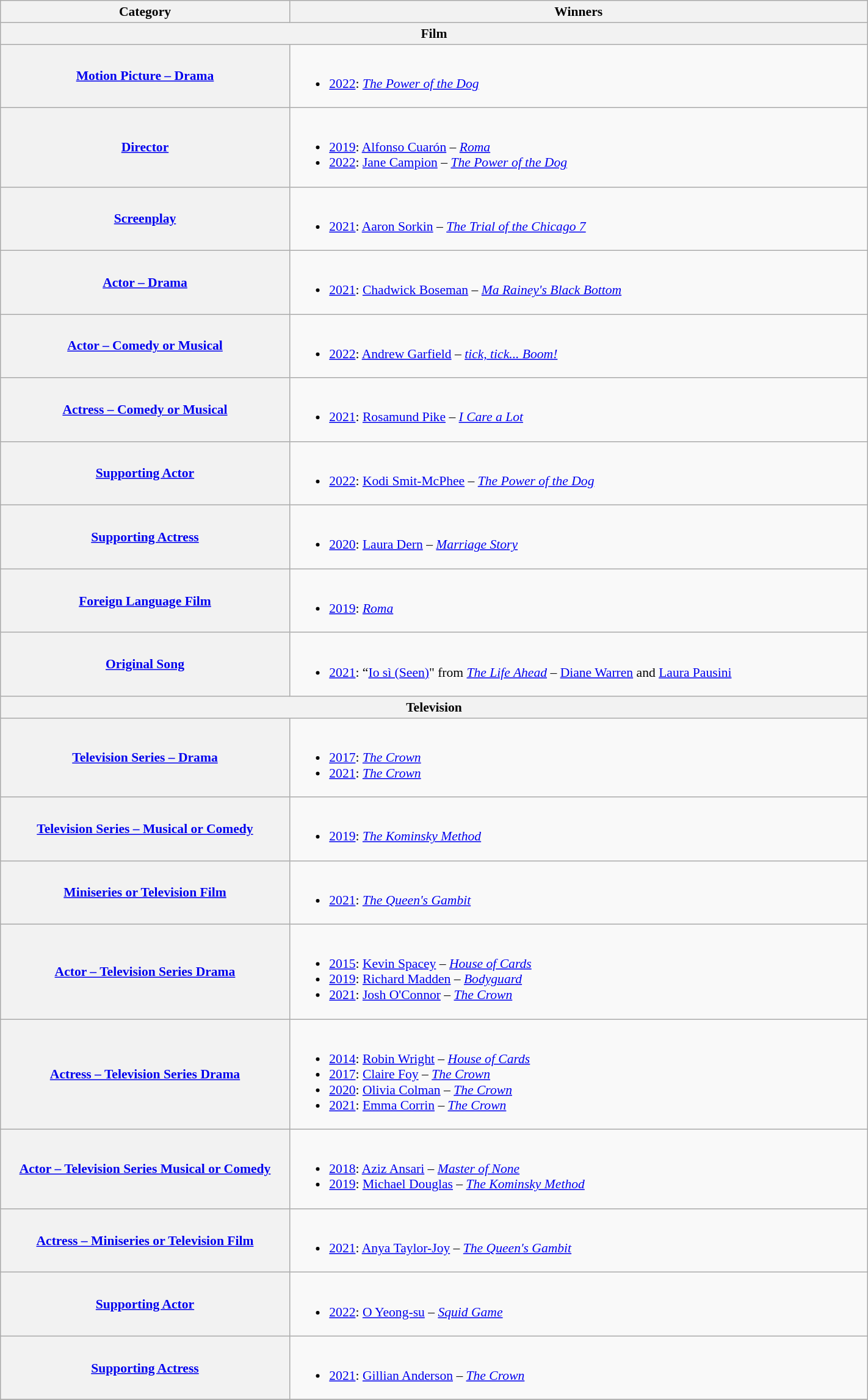<table class="wikitable plainrowheaders" style="font-size: 90%" width=75%>
<tr>
<th scope="col" style="width:20%;">Category</th>
<th scope="col" style="width:40%;">Winners</th>
</tr>
<tr>
<th colspan="2" style="text-align:center;"><strong>Film</strong></th>
</tr>
<tr>
<th><a href='#'>Motion Picture – Drama</a></th>
<td><br><ul><li><a href='#'>2022</a>: <em><a href='#'>The Power of the Dog</a></em></li></ul></td>
</tr>
<tr>
<th><a href='#'>Director</a></th>
<td><br><ul><li><a href='#'>2019</a>: <a href='#'>Alfonso Cuarón</a> – <em><a href='#'>Roma</a></em></li><li><a href='#'>2022</a>: <a href='#'>Jane Campion</a> – <em><a href='#'>The Power of the Dog</a></em></li></ul></td>
</tr>
<tr>
<th><a href='#'>Screenplay</a></th>
<td><br><ul><li><a href='#'>2021</a>: <a href='#'>Aaron Sorkin</a> – <em><a href='#'>The Trial of the Chicago 7</a></em></li></ul></td>
</tr>
<tr>
<th><a href='#'>Actor – Drama</a></th>
<td><br><ul><li><a href='#'>2021</a>: <a href='#'>Chadwick Boseman</a> – <em><a href='#'>Ma Rainey's Black Bottom</a></em></li></ul></td>
</tr>
<tr>
<th><a href='#'>Actor – Comedy or Musical</a></th>
<td><br><ul><li><a href='#'>2022</a>: <a href='#'>Andrew Garfield</a> – <em><a href='#'>tick, tick... Boom!</a></em></li></ul></td>
</tr>
<tr>
<th><a href='#'>Actress – Comedy or Musical</a></th>
<td><br><ul><li><a href='#'>2021</a>: <a href='#'>Rosamund Pike</a> – <em><a href='#'>I Care a Lot</a></em></li></ul></td>
</tr>
<tr>
<th><a href='#'>Supporting Actor</a></th>
<td><br><ul><li><a href='#'>2022</a>: <a href='#'>Kodi Smit-McPhee</a> – <em><a href='#'>The Power of the Dog</a></em></li></ul></td>
</tr>
<tr>
<th><a href='#'>Supporting Actress</a></th>
<td><br><ul><li><a href='#'>2020</a>: <a href='#'>Laura Dern</a> – <em><a href='#'>Marriage Story</a></em></li></ul></td>
</tr>
<tr>
<th><a href='#'>Foreign Language Film</a></th>
<td><br><ul><li><a href='#'>2019</a>: <em><a href='#'>Roma</a></em></li></ul></td>
</tr>
<tr>
<th><a href='#'>Original Song</a></th>
<td><br><ul><li><a href='#'>2021</a>: “<a href='#'>Io sì (Seen)</a>" from <em><a href='#'>The Life Ahead</a></em> – <a href='#'>Diane Warren</a> and <a href='#'>Laura Pausini</a></li></ul></td>
</tr>
<tr>
<th colspan="2" style="text-align:center;"><strong>Television</strong></th>
</tr>
<tr>
<th><a href='#'>Television Series – Drama</a></th>
<td><br><ul><li><a href='#'>2017</a>: <em><a href='#'>The Crown</a></em></li><li><a href='#'>2021</a>: <em><a href='#'>The Crown</a></em></li></ul></td>
</tr>
<tr>
<th><a href='#'>Television Series – Musical or Comedy</a></th>
<td><br><ul><li><a href='#'>2019</a>: <em><a href='#'>The Kominsky Method</a></em></li></ul></td>
</tr>
<tr>
<th><a href='#'>Miniseries or Television Film</a></th>
<td><br><ul><li><a href='#'>2021</a>: <em><a href='#'>The Queen's Gambit</a></em></li></ul></td>
</tr>
<tr>
<th><a href='#'>Actor – Television Series Drama</a></th>
<td><br><ul><li><a href='#'>2015</a>: <a href='#'>Kevin Spacey</a> – <em><a href='#'>House of Cards</a></em></li><li><a href='#'>2019</a>: <a href='#'>Richard Madden</a> – <em><a href='#'>Bodyguard</a></em></li><li><a href='#'>2021</a>: <a href='#'>Josh O'Connor</a> – <em><a href='#'>The Crown</a></em></li></ul></td>
</tr>
<tr>
<th><a href='#'>Actress – Television Series Drama</a></th>
<td><br><ul><li><a href='#'>2014</a>: <a href='#'>Robin Wright</a> – <em><a href='#'>House of Cards</a></em></li><li><a href='#'>2017</a>: <a href='#'>Claire Foy</a> – <em><a href='#'>The Crown</a></em></li><li><a href='#'>2020</a>: <a href='#'>Olivia Colman</a> – <em><a href='#'>The Crown</a></em></li><li><a href='#'>2021</a>: <a href='#'>Emma Corrin</a> – <em><a href='#'>The Crown</a></em></li></ul></td>
</tr>
<tr>
<th><a href='#'>Actor – Television Series Musical or Comedy</a></th>
<td><br><ul><li><a href='#'>2018</a>: <a href='#'>Aziz Ansari</a> – <em><a href='#'>Master of None</a></em></li><li><a href='#'>2019</a>: <a href='#'>Michael Douglas</a> – <em><a href='#'>The Kominsky Method</a></em></li></ul></td>
</tr>
<tr>
<th><a href='#'>Actress – Miniseries or Television Film</a></th>
<td><br><ul><li><a href='#'>2021</a>: <a href='#'>Anya Taylor-Joy</a> – <em><a href='#'>The Queen's Gambit</a></em></li></ul></td>
</tr>
<tr>
<th><a href='#'>Supporting Actor</a></th>
<td><br><ul><li><a href='#'>2022</a>: <a href='#'>O Yeong-su</a> – <em><a href='#'>Squid Game</a></em></li></ul></td>
</tr>
<tr>
<th><a href='#'>Supporting Actress</a></th>
<td><br><ul><li><a href='#'>2021</a>: <a href='#'>Gillian Anderson</a> – <em><a href='#'>The Crown</a></em></li></ul></td>
</tr>
<tr>
</tr>
</table>
